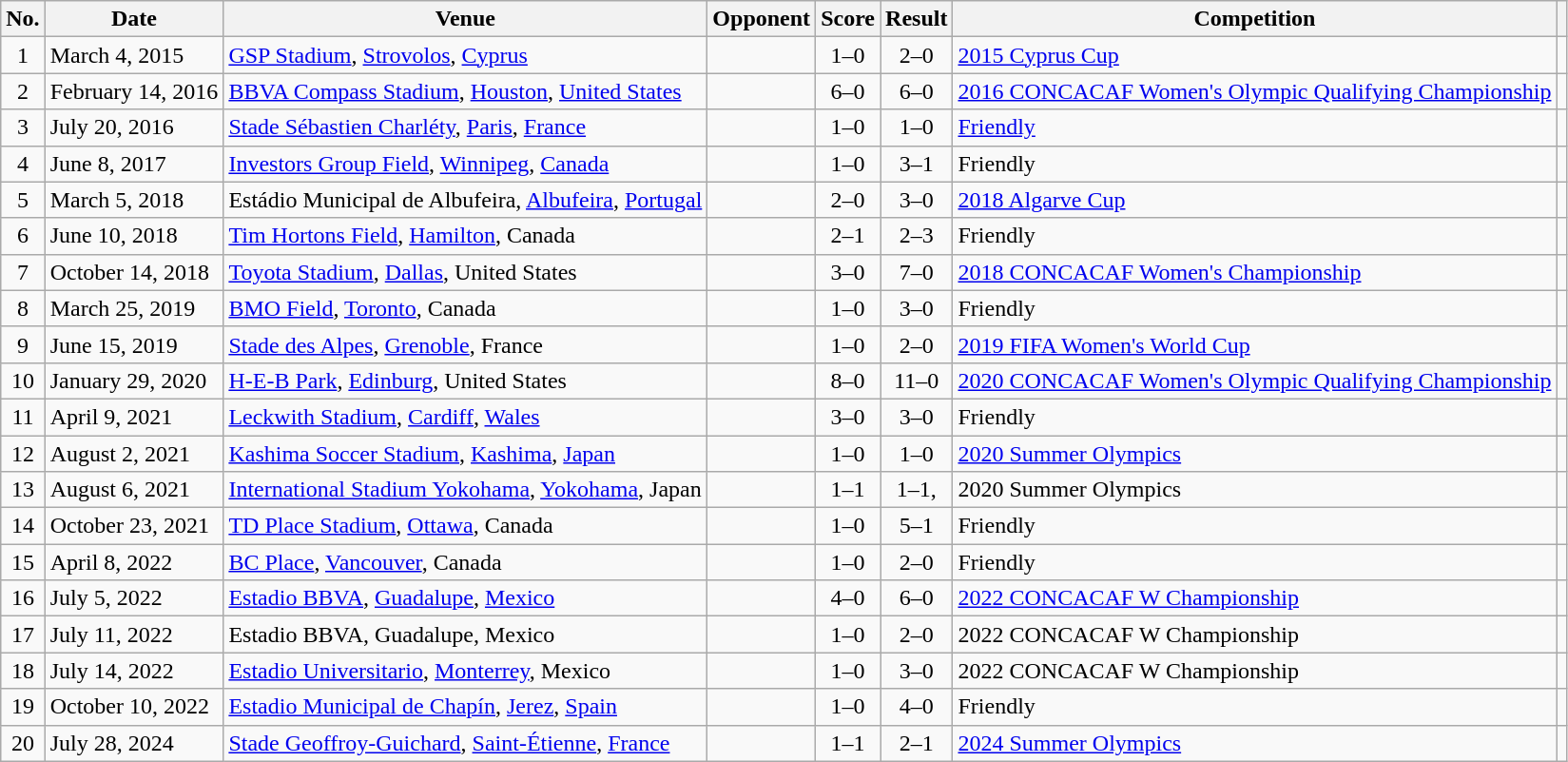<table class="wikitable sortable">
<tr>
<th scope="col">No.</th>
<th scope="col">Date</th>
<th scope="col">Venue</th>
<th scope="col">Opponent</th>
<th scope="col">Score</th>
<th scope="col">Result</th>
<th scope="col">Competition</th>
<th scope="col" class="unsortable"></th>
</tr>
<tr>
<td style="text-align:center">1</td>
<td>March 4, 2015</td>
<td><a href='#'>GSP Stadium</a>, <a href='#'>Strovolos</a>, <a href='#'>Cyprus</a></td>
<td></td>
<td style="text-align:center">1–0</td>
<td style="text-align:center">2–0</td>
<td><a href='#'>2015 Cyprus Cup</a></td>
<td></td>
</tr>
<tr>
<td style="text-align:center">2</td>
<td>February 14, 2016</td>
<td><a href='#'>BBVA Compass Stadium</a>, <a href='#'>Houston</a>, <a href='#'>United States</a></td>
<td></td>
<td style="text-align:center">6–0</td>
<td style="text-align:center">6–0</td>
<td><a href='#'>2016 CONCACAF Women's Olympic Qualifying Championship</a></td>
<td></td>
</tr>
<tr>
<td style="text-align:center">3</td>
<td>July 20, 2016</td>
<td><a href='#'>Stade Sébastien Charléty</a>, <a href='#'>Paris</a>, <a href='#'>France</a></td>
<td></td>
<td style="text-align:center">1–0</td>
<td style="text-align:center">1–0</td>
<td><a href='#'>Friendly</a></td>
<td></td>
</tr>
<tr>
<td style="text-align:center">4</td>
<td>June 8, 2017</td>
<td><a href='#'>Investors Group Field</a>, <a href='#'>Winnipeg</a>, <a href='#'>Canada</a></td>
<td></td>
<td style="text-align:center">1–0</td>
<td style="text-align:center">3–1</td>
<td>Friendly</td>
<td></td>
</tr>
<tr>
<td style="text-align:center">5</td>
<td>March 5, 2018</td>
<td>Estádio Municipal de Albufeira, <a href='#'>Albufeira</a>, <a href='#'>Portugal</a></td>
<td></td>
<td style="text-align:center">2–0</td>
<td style="text-align:center">3–0</td>
<td><a href='#'>2018 Algarve Cup</a></td>
<td></td>
</tr>
<tr>
<td style="text-align:center">6</td>
<td>June 10, 2018</td>
<td><a href='#'>Tim Hortons Field</a>, <a href='#'>Hamilton</a>, Canada</td>
<td></td>
<td style="text-align:center">2–1</td>
<td style="text-align:center">2–3</td>
<td>Friendly</td>
<td></td>
</tr>
<tr>
<td style="text-align:center">7</td>
<td>October 14, 2018</td>
<td><a href='#'>Toyota Stadium</a>, <a href='#'>Dallas</a>, United States</td>
<td></td>
<td style="text-align:center">3–0</td>
<td style="text-align:center">7–0</td>
<td><a href='#'>2018 CONCACAF Women's Championship</a></td>
<td></td>
</tr>
<tr>
<td style="text-align:center">8</td>
<td>March 25, 2019</td>
<td><a href='#'>BMO Field</a>, <a href='#'>Toronto</a>, Canada</td>
<td></td>
<td style="text-align:center">1–0</td>
<td style="text-align:center">3–0</td>
<td>Friendly</td>
<td></td>
</tr>
<tr>
<td style="text-align:center">9</td>
<td>June 15, 2019</td>
<td><a href='#'>Stade des Alpes</a>, <a href='#'>Grenoble</a>, France</td>
<td></td>
<td style="text-align:center">1–0</td>
<td style="text-align:center">2–0</td>
<td><a href='#'>2019 FIFA Women's World Cup</a></td>
<td></td>
</tr>
<tr>
<td style="text-align:center">10</td>
<td>January 29, 2020</td>
<td><a href='#'>H-E-B Park</a>, <a href='#'>Edinburg</a>, United States</td>
<td></td>
<td style="text-align:center">8–0</td>
<td style="text-align:center">11–0</td>
<td><a href='#'>2020 CONCACAF Women's Olympic Qualifying Championship</a></td>
<td></td>
</tr>
<tr>
<td style="text-align:center">11</td>
<td>April 9, 2021</td>
<td><a href='#'>Leckwith Stadium</a>, <a href='#'>Cardiff</a>, <a href='#'>Wales</a></td>
<td></td>
<td style="text-align:center">3–0</td>
<td style="text-align:center">3–0</td>
<td>Friendly</td>
<td></td>
</tr>
<tr>
<td style="text-align:center">12</td>
<td>August 2, 2021</td>
<td><a href='#'>Kashima Soccer Stadium</a>, <a href='#'>Kashima</a>, <a href='#'>Japan</a></td>
<td></td>
<td style="text-align:center">1–0</td>
<td style="text-align:center">1–0</td>
<td><a href='#'>2020 Summer Olympics</a></td>
<td></td>
</tr>
<tr>
<td style="text-align:center">13</td>
<td>August 6, 2021</td>
<td><a href='#'>International Stadium Yokohama</a>, <a href='#'>Yokohama</a>, Japan</td>
<td></td>
<td style="text-align:center">1–1</td>
<td style="text-align:center">1–1,<br></td>
<td>2020 Summer Olympics</td>
<td></td>
</tr>
<tr>
<td style="text-align:center">14</td>
<td>October 23, 2021</td>
<td><a href='#'>TD Place Stadium</a>, <a href='#'>Ottawa</a>, Canada</td>
<td></td>
<td style="text-align:center">1–0</td>
<td style="text-align:center">5–1</td>
<td>Friendly</td>
<td></td>
</tr>
<tr>
<td style="text-align:center">15</td>
<td>April 8, 2022</td>
<td><a href='#'>BC Place</a>, <a href='#'>Vancouver</a>, Canada</td>
<td></td>
<td style="text-align:center">1–0</td>
<td style="text-align:center">2–0</td>
<td>Friendly</td>
<td></td>
</tr>
<tr>
<td style="text-align:center">16</td>
<td>July 5, 2022</td>
<td><a href='#'>Estadio BBVA</a>, <a href='#'>Guadalupe</a>, <a href='#'>Mexico</a></td>
<td></td>
<td style="text-align:center">4–0</td>
<td style="text-align:center">6–0</td>
<td><a href='#'>2022 CONCACAF W Championship</a></td>
<td></td>
</tr>
<tr>
<td style="text-align:center">17</td>
<td>July 11, 2022</td>
<td>Estadio BBVA, Guadalupe, Mexico</td>
<td></td>
<td style="text-align:center">1–0</td>
<td style="text-align:center">2–0</td>
<td>2022 CONCACAF W Championship</td>
<td></td>
</tr>
<tr>
<td style="text-align:center">18</td>
<td>July 14, 2022</td>
<td><a href='#'>Estadio Universitario</a>, <a href='#'>Monterrey</a>, Mexico</td>
<td></td>
<td style="text-align:center">1–0</td>
<td style="text-align:center">3–0</td>
<td>2022 CONCACAF W Championship</td>
<td></td>
</tr>
<tr>
<td style="text-align:center">19</td>
<td>October 10, 2022</td>
<td><a href='#'>Estadio Municipal de Chapín</a>, <a href='#'>Jerez</a>, <a href='#'>Spain</a></td>
<td></td>
<td style="text-align:center">1–0</td>
<td style="text-align:center">4–0</td>
<td>Friendly</td>
<td></td>
</tr>
<tr>
<td style="text-align:center">20</td>
<td>July 28, 2024</td>
<td><a href='#'>Stade Geoffroy-Guichard</a>, <a href='#'>Saint-Étienne</a>, <a href='#'>France</a></td>
<td></td>
<td style="text-align:center">1–1</td>
<td style="text-align:center">2–1</td>
<td><a href='#'>2024 Summer Olympics</a></td>
<td></td>
</tr>
</table>
